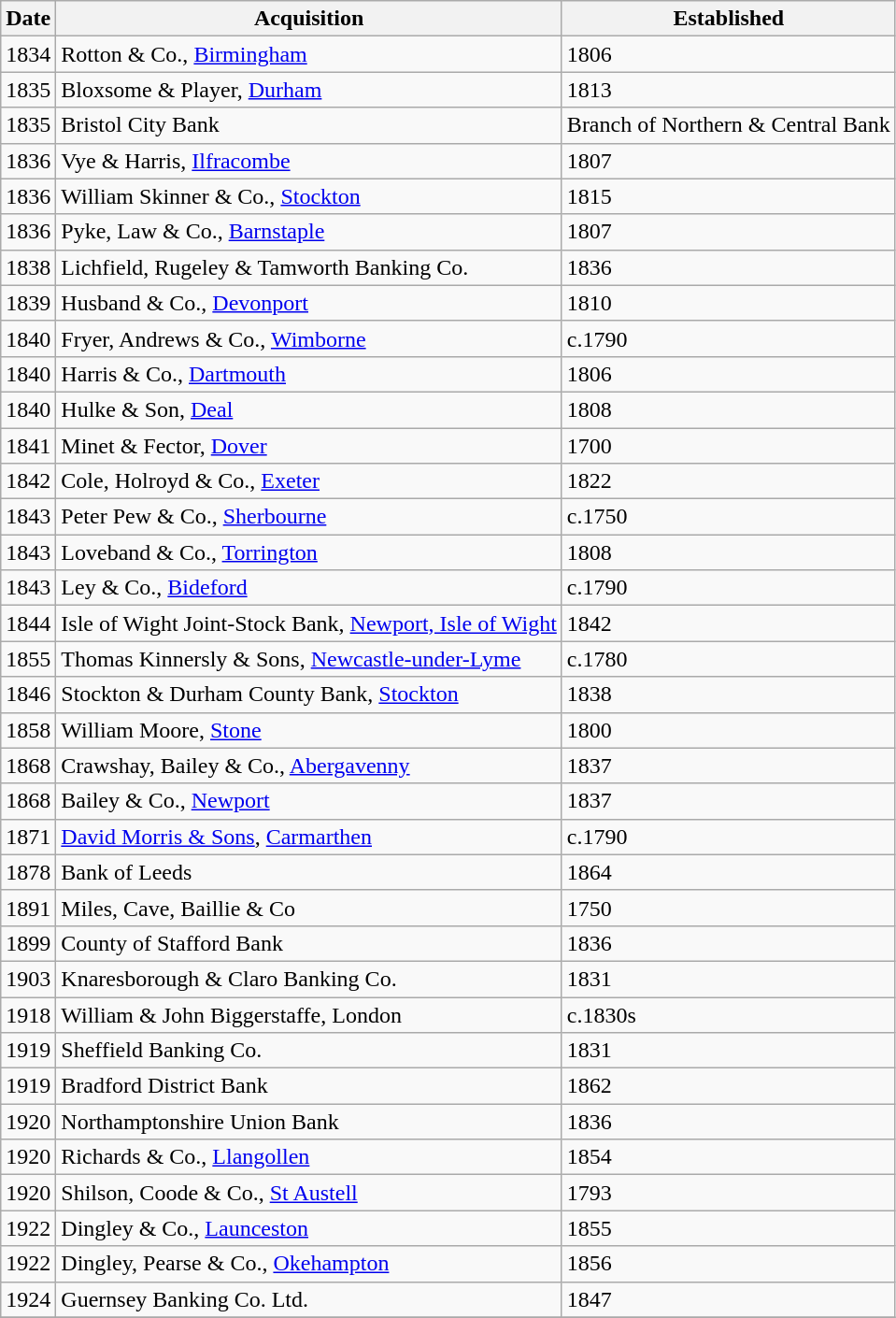<table class="wikitable" style="text-align:left">
<tr>
<th>Date</th>
<th>Acquisition</th>
<th>Established</th>
</tr>
<tr>
<td>1834</td>
<td>Rotton & Co., <a href='#'>Birmingham</a></td>
<td>1806</td>
</tr>
<tr>
<td>1835</td>
<td>Bloxsome & Player, <a href='#'>Durham</a></td>
<td>1813</td>
</tr>
<tr>
<td>1835</td>
<td>Bristol City Bank</td>
<td>Branch of Northern & Central Bank</td>
</tr>
<tr>
<td>1836</td>
<td>Vye & Harris, <a href='#'>Ilfracombe</a></td>
<td>1807</td>
</tr>
<tr>
<td>1836</td>
<td>William Skinner & Co., <a href='#'>Stockton</a></td>
<td>1815</td>
</tr>
<tr>
<td>1836</td>
<td>Pyke, Law & Co., <a href='#'>Barnstaple</a></td>
<td>1807</td>
</tr>
<tr>
<td>1838</td>
<td>Lichfield, Rugeley & Tamworth Banking Co.</td>
<td>1836</td>
</tr>
<tr>
<td>1839</td>
<td>Husband & Co., <a href='#'>Devonport</a></td>
<td>1810</td>
</tr>
<tr>
<td>1840</td>
<td>Fryer, Andrews & Co., <a href='#'>Wimborne</a></td>
<td>c.1790</td>
</tr>
<tr>
<td>1840</td>
<td>Harris & Co., <a href='#'>Dartmouth</a></td>
<td>1806</td>
</tr>
<tr>
<td>1840</td>
<td>Hulke & Son, <a href='#'>Deal</a></td>
<td>1808</td>
</tr>
<tr>
<td>1841</td>
<td>Minet & Fector, <a href='#'>Dover</a></td>
<td>1700</td>
</tr>
<tr>
<td>1842</td>
<td>Cole, Holroyd & Co., <a href='#'>Exeter</a></td>
<td>1822</td>
</tr>
<tr>
<td>1843</td>
<td>Peter Pew & Co., <a href='#'>Sherbourne</a></td>
<td>c.1750</td>
</tr>
<tr>
<td>1843</td>
<td>Loveband & Co., <a href='#'>Torrington</a></td>
<td>1808</td>
</tr>
<tr>
<td>1843</td>
<td>Ley & Co., <a href='#'>Bideford</a></td>
<td>c.1790</td>
</tr>
<tr>
<td>1844</td>
<td>Isle of Wight Joint-Stock Bank, <a href='#'>Newport, Isle of Wight</a></td>
<td>1842</td>
</tr>
<tr>
<td>1855</td>
<td>Thomas Kinnersly & Sons, <a href='#'>Newcastle-under-Lyme</a></td>
<td>c.1780</td>
</tr>
<tr>
<td>1846</td>
<td>Stockton & Durham County Bank, <a href='#'>Stockton</a></td>
<td>1838</td>
</tr>
<tr>
<td>1858</td>
<td>William Moore, <a href='#'>Stone</a></td>
<td>1800</td>
</tr>
<tr>
<td>1868</td>
<td>Crawshay, Bailey & Co., <a href='#'>Abergavenny</a></td>
<td>1837</td>
</tr>
<tr>
<td>1868</td>
<td>Bailey & Co., <a href='#'>Newport</a></td>
<td>1837</td>
</tr>
<tr>
<td>1871</td>
<td><a href='#'>David Morris & Sons</a>, <a href='#'>Carmarthen</a></td>
<td>c.1790</td>
</tr>
<tr>
<td>1878</td>
<td>Bank of Leeds</td>
<td>1864</td>
</tr>
<tr>
<td>1891</td>
<td>Miles, Cave, Baillie & Co</td>
<td>1750</td>
</tr>
<tr>
<td>1899</td>
<td>County of Stafford Bank</td>
<td>1836</td>
</tr>
<tr>
<td>1903</td>
<td>Knaresborough & Claro Banking Co.</td>
<td>1831</td>
</tr>
<tr>
<td>1918</td>
<td>William & John Biggerstaffe, London</td>
<td>c.1830s</td>
</tr>
<tr>
<td>1919</td>
<td>Sheffield Banking Co.</td>
<td>1831</td>
</tr>
<tr>
<td>1919</td>
<td>Bradford District Bank</td>
<td>1862</td>
</tr>
<tr>
<td>1920</td>
<td>Northamptonshire Union Bank</td>
<td>1836</td>
</tr>
<tr>
<td>1920</td>
<td>Richards & Co., <a href='#'>Llangollen</a></td>
<td>1854</td>
</tr>
<tr>
<td>1920</td>
<td>Shilson, Coode & Co., <a href='#'>St Austell</a></td>
<td>1793</td>
</tr>
<tr>
<td>1922</td>
<td>Dingley & Co., <a href='#'>Launceston</a></td>
<td>1855</td>
</tr>
<tr>
<td>1922</td>
<td>Dingley, Pearse & Co., <a href='#'>Okehampton</a></td>
<td>1856</td>
</tr>
<tr>
<td>1924</td>
<td>Guernsey Banking Co. Ltd.</td>
<td>1847</td>
</tr>
<tr>
</tr>
</table>
